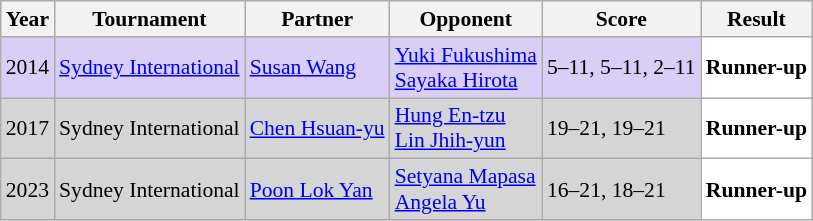<table class="sortable wikitable" style="font-size: 90%;">
<tr>
<th>Year</th>
<th>Tournament</th>
<th>Partner</th>
<th>Opponent</th>
<th>Score</th>
<th>Result</th>
</tr>
<tr style="background:#D8CEF6">
<td align="center">2014</td>
<td align="left"><a href='#'>Sydney International</a></td>
<td align="left"> <a href='#'>Susan Wang</a></td>
<td align="left"> <a href='#'>Yuki Fukushima</a> <br> <a href='#'>Sayaka Hirota</a></td>
<td align="left">5–11, 5–11, 2–11</td>
<td style="text-align:left; background:white"> <strong>Runner-up</strong></td>
</tr>
<tr style="background:#D5D5D5">
<td align="center">2017</td>
<td align="left">Sydney International</td>
<td align="left"> <a href='#'>Chen Hsuan-yu</a></td>
<td align="left"> <a href='#'>Hung En-tzu</a> <br> <a href='#'>Lin Jhih-yun</a></td>
<td align="left">19–21, 19–21</td>
<td style="text-align:left; background:white"> <strong>Runner-up</strong></td>
</tr>
<tr style="background:#D5D5D5">
<td align="center">2023</td>
<td align="left">Sydney International</td>
<td align="left"> <a href='#'>Poon Lok Yan</a></td>
<td align="left"> <a href='#'>Setyana Mapasa</a> <br> <a href='#'>Angela Yu</a></td>
<td align="left">16–21, 18–21</td>
<td style="text-align:left; background:white"> <strong>Runner-up</strong></td>
</tr>
</table>
